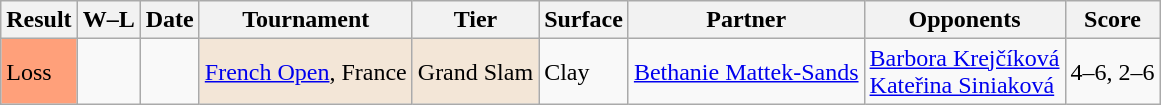<table class="wikitable">
<tr>
<th scope="col">Result</th>
<th scope="col" class="unsortable">W–L</th>
<th scope="col">Date</th>
<th scope="col">Tournament</th>
<th scope="col">Tier</th>
<th scope="col">Surface</th>
<th scope="col">Partner</th>
<th scope="col">Opponents</th>
<th scope="col" class="unsortable">Score</th>
</tr>
<tr>
<td style="background:#ffa07a">Loss</td>
<td></td>
<td><a href='#'></a></td>
<td style="background:#F3E6D7;"><a href='#'>French Open</a>, France</td>
<td style="background:#F3E6D7;">Grand Slam</td>
<td>Clay</td>
<td> <a href='#'>Bethanie Mattek-Sands</a></td>
<td> <a href='#'>Barbora Krejčíková</a><br> <a href='#'>Kateřina Siniaková</a></td>
<td>4–6, 2–6</td>
</tr>
</table>
